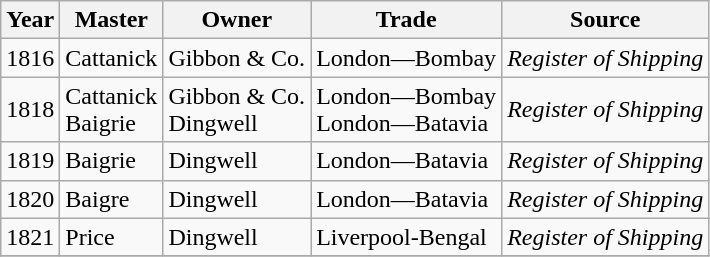<table class="sortable wikitable">
<tr>
<th>Year</th>
<th>Master</th>
<th>Owner</th>
<th>Trade</th>
<th>Source</th>
</tr>
<tr>
<td>1816</td>
<td>Cattanick</td>
<td>Gibbon & Co.</td>
<td>London—Bombay</td>
<td><em>Register of Shipping</em></td>
</tr>
<tr>
<td>1818</td>
<td>Cattanick<br>Baigrie</td>
<td>Gibbon & Co.<br>Dingwell</td>
<td>London—Bombay<br>London—Batavia</td>
<td><em>Register of Shipping</em></td>
</tr>
<tr>
<td>1819</td>
<td>Baigrie</td>
<td>Dingwell</td>
<td>London—Batavia</td>
<td><em>Register of Shipping</em></td>
</tr>
<tr>
<td>1820</td>
<td>Baigre</td>
<td>Dingwell</td>
<td>London—Batavia</td>
<td><em>Register of Shipping</em></td>
</tr>
<tr>
<td>1821</td>
<td>Price</td>
<td>Dingwell</td>
<td>Liverpool-Bengal</td>
<td><em>Register of Shipping</em></td>
</tr>
<tr>
</tr>
</table>
